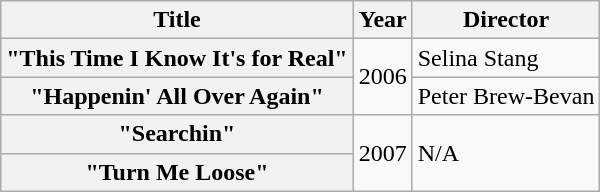<table class="wikitable plainrowheaders" border="1">
<tr>
<th scope="col">Title</th>
<th scope="col">Year</th>
<th scope="col">Director</th>
</tr>
<tr>
<th scope="row">"This Time I Know It's for Real"</th>
<td rowspan="2" style="text-align:center;">2006</td>
<td>Selina Stang</td>
</tr>
<tr>
<th scope="Row">"Happenin' All Over Again"</th>
<td>Peter Brew-Bevan</td>
</tr>
<tr>
<th scope="row">"Searchin"</th>
<td rowspan="2" style="text-align:center;">2007</td>
<td rowspan="2">N/A</td>
</tr>
<tr>
<th scope="row">"Turn Me Loose"</th>
</tr>
</table>
